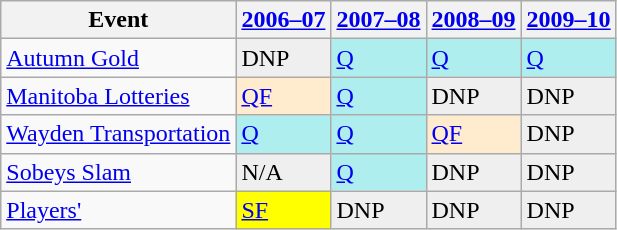<table class="wikitable" border="1">
<tr>
<th>Event</th>
<th><a href='#'>2006–07</a></th>
<th><a href='#'>2007–08</a></th>
<th><a href='#'>2008–09</a></th>
<th><a href='#'>2009–10</a></th>
</tr>
<tr>
<td><a href='#'>Autumn Gold</a></td>
<td style="background:#EFEFEF;">DNP</td>
<td style="background:#afeeee;"><a href='#'>Q</a></td>
<td style="background:#afeeee;"><a href='#'>Q</a></td>
<td style="background:#afeeee;"><a href='#'>Q</a></td>
</tr>
<tr>
<td><a href='#'>Manitoba Lotteries</a></td>
<td style="background:#ffebcd;"><a href='#'>QF</a></td>
<td style="background:#afeeee;"><a href='#'>Q</a></td>
<td style="background:#EFEFEF;">DNP</td>
<td style="background:#EFEFEF;">DNP</td>
</tr>
<tr>
<td><a href='#'>Wayden Transportation</a></td>
<td style="background:#afeeee;"><a href='#'>Q</a></td>
<td style="background:#afeeee;"><a href='#'>Q</a></td>
<td style="background:#ffebcd;"><a href='#'>QF</a></td>
<td style="background:#EFEFEF;">DNP</td>
</tr>
<tr>
<td><a href='#'>Sobeys Slam</a></td>
<td style="background:#EFEFEF;">N/A</td>
<td style="background:#afeeee;"><a href='#'>Q</a></td>
<td style="background:#EFEFEF;">DNP</td>
<td style="background:#EFEFEF;">DNP</td>
</tr>
<tr>
<td><a href='#'>Players'</a></td>
<td style="background:yellow;"><a href='#'>SF</a></td>
<td style="background:#EFEFEF;">DNP</td>
<td style="background:#EFEFEF;">DNP</td>
<td style="background:#EFEFEF;">DNP</td>
</tr>
</table>
